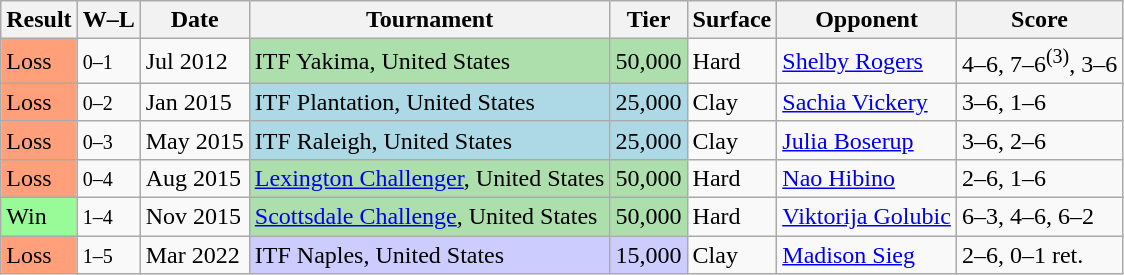<table class="sortable wikitable">
<tr>
<th>Result</th>
<th class=unsortable>W–L</th>
<th>Date</th>
<th>Tournament</th>
<th>Tier</th>
<th>Surface</th>
<th>Opponent</th>
<th class="unsortable">Score</th>
</tr>
<tr>
<td style="background:#ffa07a;">Loss</td>
<td><small>0–1</small></td>
<td>Jul 2012</td>
<td bgcolor=addfad>ITF Yakima, United States</td>
<td bgcolor=addfad>50,000</td>
<td>Hard</td>
<td> <a href='#'>Shelby Rogers</a></td>
<td>4–6, 7–6<sup>(3)</sup>, 3–6</td>
</tr>
<tr>
<td style="background:#ffa07a;">Loss</td>
<td><small>0–2</small></td>
<td>Jan 2015</td>
<td bgcolor=lightblue>ITF Plantation, United States</td>
<td bgcolor=lightblue>25,000</td>
<td>Clay</td>
<td> <a href='#'>Sachia Vickery</a></td>
<td>3–6, 1–6</td>
</tr>
<tr>
<td style="background:#ffa07a;">Loss</td>
<td><small>0–3</small></td>
<td>May 2015</td>
<td bgcolor=lightblue>ITF Raleigh, United States</td>
<td bgcolor=lightblue>25,000</td>
<td>Clay</td>
<td> <a href='#'>Julia Boserup</a></td>
<td>3–6, 2–6</td>
</tr>
<tr>
<td style="background:#ffa07a;">Loss</td>
<td><small>0–4</small></td>
<td>Aug 2015</td>
<td bgcolor=addfad><a href='#'>Lexington Challenger</a>, United States</td>
<td bgcolor=addfad>50,000</td>
<td>Hard</td>
<td> <a href='#'>Nao Hibino</a></td>
<td>2–6, 1–6</td>
</tr>
<tr>
<td style="background:#98fb98;">Win</td>
<td><small>1–4</small></td>
<td>Nov 2015</td>
<td bgcolor=addfad><a href='#'>Scottsdale Challenge</a>, United States</td>
<td bgcolor=addfad>50,000</td>
<td>Hard</td>
<td> <a href='#'>Viktorija Golubic</a></td>
<td>6–3, 4–6, 6–2</td>
</tr>
<tr>
<td style="background:#ffa07a;">Loss</td>
<td><small>1–5</small></td>
<td>Mar 2022</td>
<td bgcolor=#ccf>ITF Naples, United States</td>
<td bgcolor=#ccf>15,000</td>
<td>Clay</td>
<td> <a href='#'>Madison Sieg</a></td>
<td>2–6, 0–1 ret.</td>
</tr>
</table>
